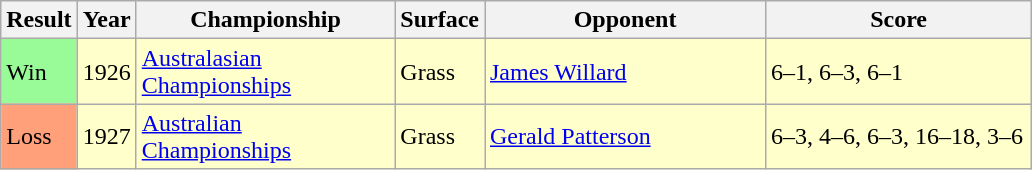<table class="sortable wikitable">
<tr>
<th style="width:40px">Result</th>
<th style="width:30px">Year</th>
<th style="width:165px">Championship</th>
<th style="width:50px">Surface</th>
<th style="width:180px">Opponent</th>
<th style="width:170px" class="unsortable">Score</th>
</tr>
<tr style="background:#ffc;">
<td style="background:#98fb98;">Win</td>
<td>1926</td>
<td><a href='#'>Australasian Championships</a></td>
<td>Grass</td>
<td> <a href='#'>James Willard</a></td>
<td>6–1, 6–3, 6–1</td>
</tr>
<tr style="background:#ffc;">
<td style="background:#ffa07a;">Loss</td>
<td>1927</td>
<td><a href='#'>Australian Championships</a></td>
<td>Grass</td>
<td> <a href='#'>Gerald Patterson</a></td>
<td>6–3, 4–6, 6–3, 16–18, 3–6</td>
</tr>
</table>
